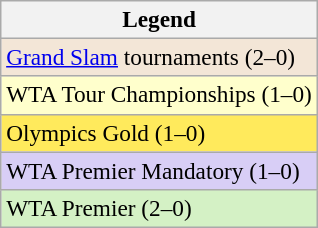<table class=wikitable style=font-size:97%>
<tr>
<th>Legend</th>
</tr>
<tr bgcolor=f3e6d7>
<td><a href='#'>Grand Slam</a> tournaments (2–0)</td>
</tr>
<tr bgcolor=ffffcc>
<td>WTA Tour Championships (1–0)</td>
</tr>
<tr bgcolor=#ffea5c>
<td>Olympics Gold (1–0)</td>
</tr>
<tr bgcolor=#D8CEF6>
<td>WTA Premier Mandatory (1–0)</td>
</tr>
<tr bgcolor=#d4f1c5>
<td>WTA Premier (2–0)</td>
</tr>
</table>
